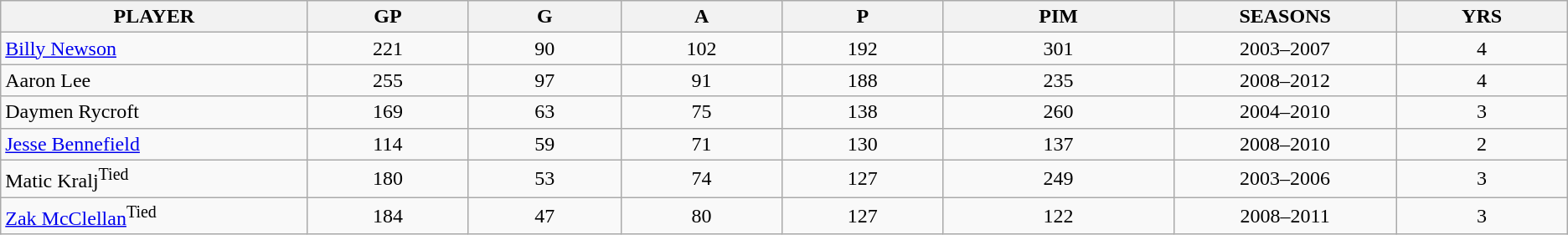<table class="wikitable">
<tr>
<th bgcolor="#DDDDFF" width="3%">PLAYER</th>
<th bgcolor="#DDDDFF" width="2%">GP</th>
<th bgcolor="#DDDDFF" width="2%">G</th>
<th bgcolor="#DDDDFF" width="2%">A</th>
<th bgcolor="#DDDDFF" width="2%">P</th>
<th bgcolor="#DDDDFF" width="3%">PIM</th>
<th bgcolor="#DDDDFF" width="2%">SEASONS</th>
<th bgcolor="#DDDDFF" width="2%">YRS</th>
</tr>
<tr>
<td align=left><a href='#'>Billy Newson</a></td>
<td align=center>221</td>
<td align=center>90</td>
<td align=center>102</td>
<td align=center>192</td>
<td align=center>301</td>
<td align=center>2003–2007</td>
<td align=center>4</td>
</tr>
<tr>
<td align=left>Aaron Lee</td>
<td align=center>255</td>
<td align=center>97</td>
<td align=center>91</td>
<td align=center>188</td>
<td align=center>235</td>
<td align=center>2008–2012</td>
<td align=center>4</td>
</tr>
<tr>
<td align=left>Daymen Rycroft</td>
<td align=center>169</td>
<td align=center>63</td>
<td align=center>75</td>
<td align=center>138</td>
<td align=center>260</td>
<td align=center>2004–2010</td>
<td align=center>3</td>
</tr>
<tr>
<td align=left><a href='#'>Jesse Bennefield</a></td>
<td align=center>114</td>
<td align=center>59</td>
<td align=center>71</td>
<td align=center>130</td>
<td align=center>137</td>
<td align=center>2008–2010</td>
<td align=center>2</td>
</tr>
<tr>
<td align=left>Matic Kralj<sup>Tied</sup></td>
<td align=center>180</td>
<td align=center>53</td>
<td align=center>74</td>
<td align=center>127</td>
<td align=center>249</td>
<td align=center>2003–2006</td>
<td align=center>3</td>
</tr>
<tr>
<td align=left><a href='#'>Zak McClellan</a><sup>Tied</sup></td>
<td align=center>184</td>
<td align=center>47</td>
<td align=center>80</td>
<td align=center>127</td>
<td align=center>122</td>
<td align=center>2008–2011</td>
<td align=center>3</td>
</tr>
</table>
